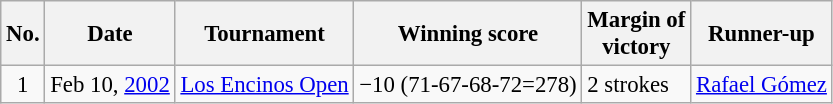<table class="wikitable" style="font-size:95%;">
<tr>
<th>No.</th>
<th>Date</th>
<th>Tournament</th>
<th>Winning score</th>
<th>Margin of<br>victory</th>
<th>Runner-up</th>
</tr>
<tr>
<td align=center>1</td>
<td align=right>Feb 10, <a href='#'>2002</a></td>
<td><a href='#'>Los Encinos Open</a></td>
<td>−10 (71-67-68-72=278)</td>
<td>2 strokes</td>
<td> <a href='#'>Rafael Gómez</a></td>
</tr>
</table>
